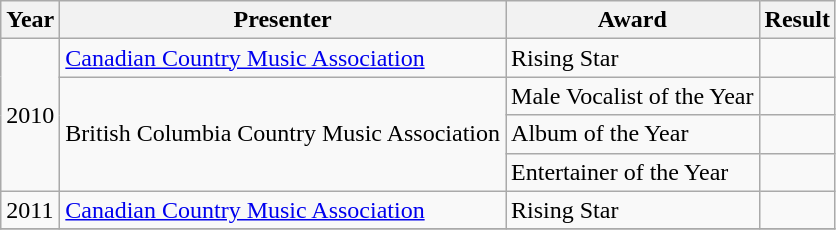<table class="wikitable">
<tr>
<th>Year</th>
<th>Presenter</th>
<th>Award</th>
<th>Result</th>
</tr>
<tr>
<td rowspan="4">2010</td>
<td><a href='#'>Canadian Country Music Association</a></td>
<td>Rising Star</td>
<td></td>
</tr>
<tr>
<td rowspan="3">British Columbia Country Music Association</td>
<td>Male Vocalist of the Year</td>
<td></td>
</tr>
<tr>
<td>Album of the Year</td>
<td></td>
</tr>
<tr>
<td>Entertainer of the Year</td>
<td></td>
</tr>
<tr>
<td>2011</td>
<td><a href='#'>Canadian Country Music Association</a></td>
<td>Rising Star</td>
<td></td>
</tr>
<tr>
</tr>
</table>
